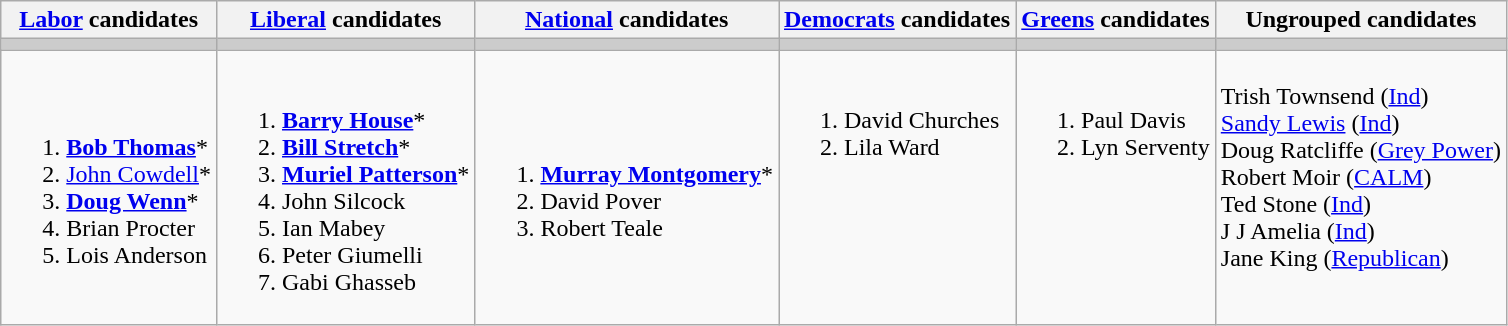<table class="wikitable">
<tr>
<th><a href='#'>Labor</a> candidates</th>
<th><a href='#'>Liberal</a> candidates</th>
<th><a href='#'>National</a> candidates</th>
<th><a href='#'>Democrats</a> candidates</th>
<th><a href='#'>Greens</a> candidates</th>
<th>Ungrouped candidates</th>
</tr>
<tr bgcolor="#cccccc">
<td></td>
<td></td>
<td></td>
<td></td>
<td></td>
<td></td>
</tr>
<tr>
<td><br><ol><li><strong><a href='#'>Bob Thomas</a></strong>*</li><li><a href='#'>John Cowdell</a>*</li><li><strong><a href='#'>Doug Wenn</a></strong>*</li><li>Brian Procter</li><li>Lois Anderson</li></ol></td>
<td><br><ol><li><strong><a href='#'>Barry House</a></strong>*</li><li><strong><a href='#'>Bill Stretch</a></strong>*</li><li><strong><a href='#'>Muriel Patterson</a></strong>*</li><li>John Silcock</li><li>Ian Mabey</li><li>Peter Giumelli</li><li>Gabi Ghasseb</li></ol></td>
<td><br><ol><li><strong><a href='#'>Murray Montgomery</a></strong>*</li><li>David Pover</li><li>Robert Teale</li></ol></td>
<td valign=top><br><ol><li>David Churches</li><li>Lila Ward</li></ol></td>
<td valign=top><br><ol><li>Paul Davis</li><li>Lyn Serventy</li></ol></td>
<td valign=top><br>Trish Townsend (<a href='#'>Ind</a>) <br> <a href='#'>Sandy Lewis</a> (<a href='#'>Ind</a>) <br>
Doug Ratcliffe (<a href='#'>Grey Power</a>) <br> Robert Moir (<a href='#'>CALM</a>) <br> Ted Stone (<a href='#'>Ind</a>) <br> J J Amelia (<a href='#'>Ind</a>) <br> Jane King (<a href='#'>Republican</a>)</td>
</tr>
</table>
